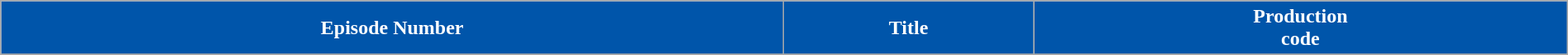<table class="wikitable plainrowheaders" style="width: 100%; margin-right: 0;">
<tr>
<th style="background: #0055AA; color: #ffffff;">Episode Number</th>
<th style="background: #0055AA; color: #ffffff;">Title</th>
<th style="background: #0055AA; color: #ffffff;">Production<br>code</th>
</tr>
<tr>
</tr>
</table>
